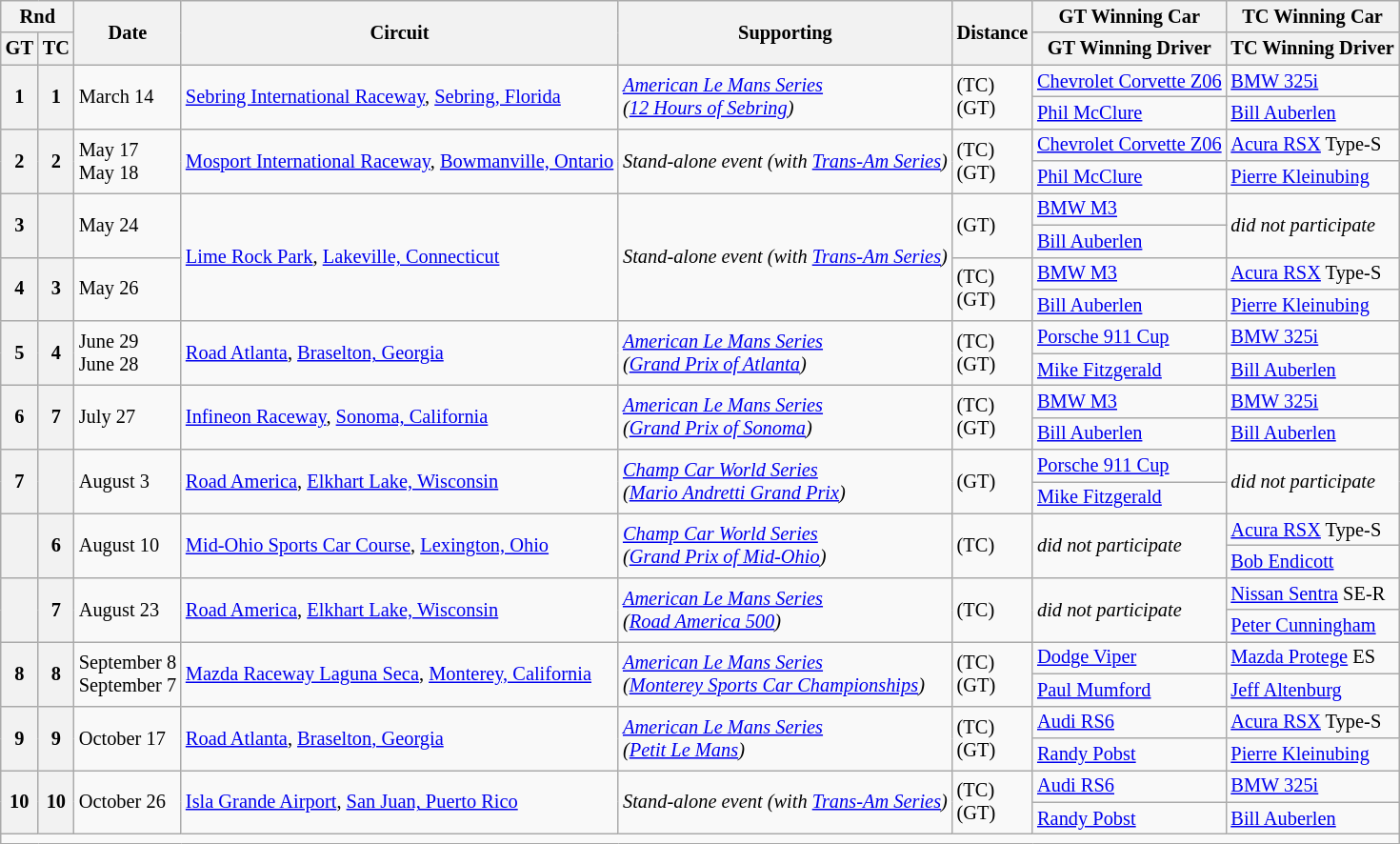<table class="wikitable" style="font-size: 85%">
<tr>
<th colspan=2>Rnd</th>
<th rowspan=2>Date</th>
<th rowspan=2>Circuit</th>
<th rowspan=2>Supporting</th>
<th rowspan=2>Distance</th>
<th>GT Winning Car</th>
<th>TC Winning Car</th>
</tr>
<tr>
<th>GT</th>
<th>TC</th>
<th>GT Winning Driver</th>
<th>TC Winning Driver</th>
</tr>
<tr>
<th rowspan=2>1</th>
<th rowspan=2>1</th>
<td rowspan=2>March 14</td>
<td rowspan=2><a href='#'>Sebring International Raceway</a>, <a href='#'>Sebring, Florida</a></td>
<td rowspan=2><em><a href='#'>American Le Mans Series</a></em><br><em>(<a href='#'>12 Hours of Sebring</a>)</em></td>
<td rowspan=2> (TC)<br> (GT)</td>
<td><a href='#'>Chevrolet Corvette Z06</a></td>
<td><a href='#'>BMW 325i</a></td>
</tr>
<tr>
<td> <a href='#'>Phil McClure</a></td>
<td> <a href='#'>Bill Auberlen</a></td>
</tr>
<tr>
<th rowspan=2>2</th>
<th rowspan=2>2</th>
<td rowspan=2>May 17<br>May 18</td>
<td rowspan=2> <a href='#'>Mosport International Raceway</a>, <a href='#'>Bowmanville, Ontario</a></td>
<td rowspan=2><em>Stand-alone event (with <a href='#'>Trans-Am Series</a>)</em></td>
<td rowspan=2> (TC)<br> (GT)</td>
<td><a href='#'>Chevrolet Corvette Z06</a></td>
<td><a href='#'>Acura RSX</a> Type-S</td>
</tr>
<tr>
<td> <a href='#'>Phil McClure</a></td>
<td> <a href='#'>Pierre Kleinubing</a></td>
</tr>
<tr>
<th rowspan=2>3</th>
<th rowspan=2></th>
<td rowspan=2>May 24</td>
<td rowspan=4> <a href='#'>Lime Rock Park</a>, <a href='#'>Lakeville, Connecticut</a></td>
<td rowspan=4><em>Stand-alone event (with <a href='#'>Trans-Am Series</a>)</em></td>
<td rowspan=2> (GT)</td>
<td><a href='#'>BMW M3</a></td>
<td rowspan=2><em>did not participate</em></td>
</tr>
<tr>
<td> <a href='#'>Bill Auberlen</a></td>
</tr>
<tr>
<th rowspan=2>4</th>
<th rowspan=2>3</th>
<td rowspan=2>May 26</td>
<td rowspan=2> (TC)<br> (GT)</td>
<td><a href='#'>BMW M3</a></td>
<td><a href='#'>Acura RSX</a> Type-S</td>
</tr>
<tr>
<td> <a href='#'>Bill Auberlen</a></td>
<td> <a href='#'>Pierre Kleinubing</a></td>
</tr>
<tr>
<th rowspan=2>5</th>
<th rowspan=2>4</th>
<td rowspan=2>June 29<br>June 28</td>
<td rowspan=2> <a href='#'>Road Atlanta</a>, <a href='#'>Braselton, Georgia</a></td>
<td rowspan=2><em><a href='#'>American Le Mans Series</a></em><br><em>(<a href='#'>Grand Prix of Atlanta</a>)</em></td>
<td rowspan=2> (TC)<br> (GT)</td>
<td><a href='#'>Porsche 911 Cup</a></td>
<td><a href='#'>BMW 325i</a></td>
</tr>
<tr>
<td> <a href='#'>Mike Fitzgerald</a></td>
<td> <a href='#'>Bill Auberlen</a></td>
</tr>
<tr>
<th rowspan=2>6</th>
<th rowspan=2>7</th>
<td rowspan=2>July 27</td>
<td rowspan=2> <a href='#'>Infineon Raceway</a>, <a href='#'>Sonoma, California</a></td>
<td rowspan=2><em><a href='#'>American Le Mans Series</a></em><br><em>(<a href='#'>Grand Prix of Sonoma</a>)</em></td>
<td rowspan=2> (TC)<br> (GT)</td>
<td><a href='#'>BMW M3</a></td>
<td><a href='#'>BMW 325i</a></td>
</tr>
<tr>
<td> <a href='#'>Bill Auberlen</a></td>
<td> <a href='#'>Bill Auberlen</a></td>
</tr>
<tr>
<th rowspan=2>7</th>
<th rowspan=2></th>
<td rowspan=2>August 3</td>
<td rowspan=2> <a href='#'>Road America</a>, <a href='#'>Elkhart Lake, Wisconsin</a></td>
<td rowspan=2><em><a href='#'>Champ Car World Series</a></em><br><em>(<a href='#'>Mario Andretti Grand Prix</a>)</em></td>
<td rowspan=2> (GT)</td>
<td><a href='#'>Porsche 911 Cup</a></td>
<td rowspan=2><em>did not participate</em></td>
</tr>
<tr>
<td> <a href='#'>Mike Fitzgerald</a></td>
</tr>
<tr>
<th rowspan=2></th>
<th rowspan=2>6</th>
<td rowspan=2>August 10</td>
<td rowspan=2> <a href='#'>Mid-Ohio Sports Car Course</a>, <a href='#'>Lexington, Ohio</a></td>
<td rowspan=2><em><a href='#'>Champ Car World Series</a></em><br><em>(<a href='#'>Grand Prix of Mid-Ohio</a>)</em></td>
<td rowspan=2> (TC)</td>
<td rowspan=2><em>did not participate</em></td>
<td><a href='#'>Acura RSX</a> Type-S</td>
</tr>
<tr>
<td> <a href='#'>Bob Endicott</a></td>
</tr>
<tr>
<th rowspan=2></th>
<th rowspan=2>7</th>
<td rowspan=2>August 23</td>
<td rowspan=2><a href='#'>Road America</a>, <a href='#'>Elkhart Lake, Wisconsin</a></td>
<td rowspan=2><em><a href='#'>American Le Mans Series</a></em><br><em>(<a href='#'>Road America 500</a>)</em></td>
<td rowspan=2> (TC)</td>
<td rowspan=2><em>did not participate</em></td>
<td><a href='#'>Nissan Sentra</a> SE-R</td>
</tr>
<tr>
<td> <a href='#'>Peter Cunningham</a></td>
</tr>
<tr>
<th rowspan=2>8</th>
<th rowspan=2>8</th>
<td rowspan=2>September 8<br>September 7</td>
<td rowspan=2><a href='#'>Mazda Raceway Laguna Seca</a>, <a href='#'>Monterey, California</a></td>
<td rowspan=2><em><a href='#'>American Le Mans Series</a></em><br><em>(<a href='#'>Monterey Sports Car Championships</a>)</em></td>
<td rowspan=2> (TC)<br> (GT)</td>
<td><a href='#'>Dodge Viper</a></td>
<td><a href='#'>Mazda Protege</a> ES</td>
</tr>
<tr>
<td> <a href='#'>Paul Mumford</a></td>
<td> <a href='#'>Jeff Altenburg</a></td>
</tr>
<tr>
<th rowspan=2>9</th>
<th rowspan=2>9</th>
<td rowspan=2>October 17</td>
<td rowspan=2> <a href='#'>Road Atlanta</a>, <a href='#'>Braselton, Georgia</a></td>
<td rowspan=2><em><a href='#'>American Le Mans Series</a></em><br><em>(<a href='#'>Petit Le Mans</a>)</em></td>
<td rowspan=2> (TC)<br> (GT)</td>
<td><a href='#'>Audi RS6</a></td>
<td><a href='#'>Acura RSX</a> Type-S</td>
</tr>
<tr>
<td> <a href='#'>Randy Pobst</a></td>
<td> <a href='#'>Pierre Kleinubing</a></td>
</tr>
<tr>
<th rowspan=2>10</th>
<th rowspan=2>10</th>
<td rowspan=2>October 26</td>
<td rowspan=2> <a href='#'>Isla Grande Airport</a>, <a href='#'>San Juan, Puerto Rico</a></td>
<td rowspan=2><em>Stand-alone event (with <a href='#'>Trans-Am Series</a>)</em></td>
<td rowspan=2> (TC)<br> (GT)</td>
<td><a href='#'>Audi RS6</a></td>
<td><a href='#'>BMW 325i</a></td>
</tr>
<tr>
<td> <a href='#'>Randy Pobst</a></td>
<td> <a href='#'>Bill Auberlen</a></td>
</tr>
<tr>
<td colspan=8 align=center></td>
</tr>
</table>
